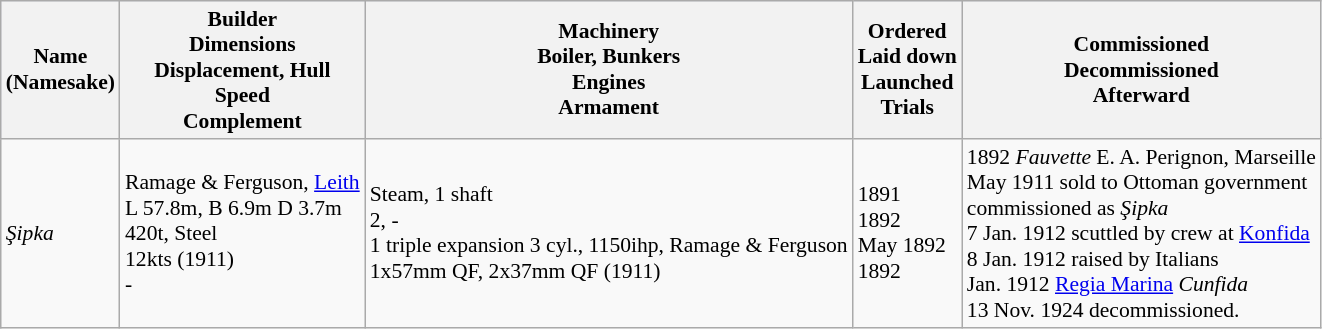<table class="wikitable" style="font-size:90%;">
<tr bgcolor="#e6e9ff">
<th>Name<br>(Namesake)</th>
<th>Builder<br>Dimensions<br>Displacement, Hull<br>Speed<br>Complement</th>
<th>Machinery<br>Boiler, Bunkers<br>Engines<br>Armament</th>
<th>Ordered<br>Laid down<br>Launched<br>Trials</th>
<th>Commissioned<br>Decommissioned<br>Afterward</th>
</tr>
<tr ---->
<td><em>Şipka</em></td>
<td> Ramage & Ferguson, <a href='#'>Leith</a><br>L 57.8m, B 6.9m D 3.7m<br>420t, Steel<br>12kts (1911)<br>-</td>
<td>Steam, 1 shaft<br>2, -<br>1 triple expansion 3 cyl., 1150ihp, Ramage & Ferguson<br>1x57mm QF, 2x37mm QF (1911)</td>
<td>1891<br>1892<br>May 1892<br>1892</td>
<td>1892 <em>Fauvette</em> E. A. Perignon, Marseille<br>May 1911 sold to Ottoman government<br>commissioned as <em>Şipka</em><br>7 Jan. 1912 scuttled by crew at <a href='#'>Konfida</a><br>8 Jan. 1912 raised by Italians<br>Jan. 1912  <a href='#'>Regia Marina</a> <em>Cunfida</em><br>13 Nov. 1924 decommissioned.</td>
</tr>
</table>
